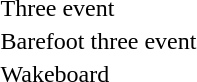<table>
<tr>
<td>Three event<br></td>
<td></td>
<td></td>
<td></td>
</tr>
<tr>
<td>Barefoot three event<br></td>
<td></td>
<td></td>
<td></td>
</tr>
<tr>
<td>Wakeboard<br></td>
<td></td>
<td></td>
<td></td>
</tr>
</table>
